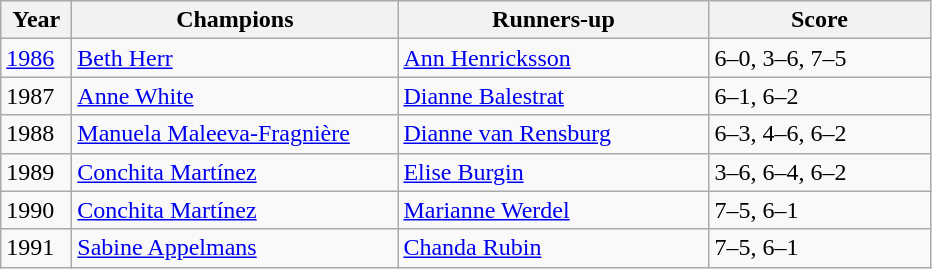<table class="wikitable">
<tr>
<th style="width:40px">Year</th>
<th style="width:210px">Champions</th>
<th style="width:200px">Runners-up</th>
<th style="width:140px" class="unsortable">Score</th>
</tr>
<tr>
<td><a href='#'>1986</a></td>
<td> <a href='#'>Beth Herr</a></td>
<td> <a href='#'>Ann Henricksson</a></td>
<td>6–0, 3–6, 7–5</td>
</tr>
<tr>
<td>1987</td>
<td> <a href='#'>Anne White</a></td>
<td> <a href='#'>Dianne Balestrat</a></td>
<td>6–1, 6–2</td>
</tr>
<tr>
<td>1988</td>
<td> <a href='#'>Manuela Maleeva-Fragnière</a></td>
<td> <a href='#'>Dianne van Rensburg</a></td>
<td>6–3, 4–6, 6–2</td>
</tr>
<tr>
<td>1989</td>
<td> <a href='#'>Conchita Martínez</a></td>
<td> <a href='#'>Elise Burgin</a></td>
<td>3–6, 6–4, 6–2</td>
</tr>
<tr>
<td>1990</td>
<td> <a href='#'>Conchita Martínez</a></td>
<td> <a href='#'>Marianne Werdel</a></td>
<td>7–5, 6–1</td>
</tr>
<tr>
<td>1991</td>
<td> <a href='#'>Sabine Appelmans</a></td>
<td> <a href='#'>Chanda Rubin</a></td>
<td>7–5, 6–1</td>
</tr>
</table>
